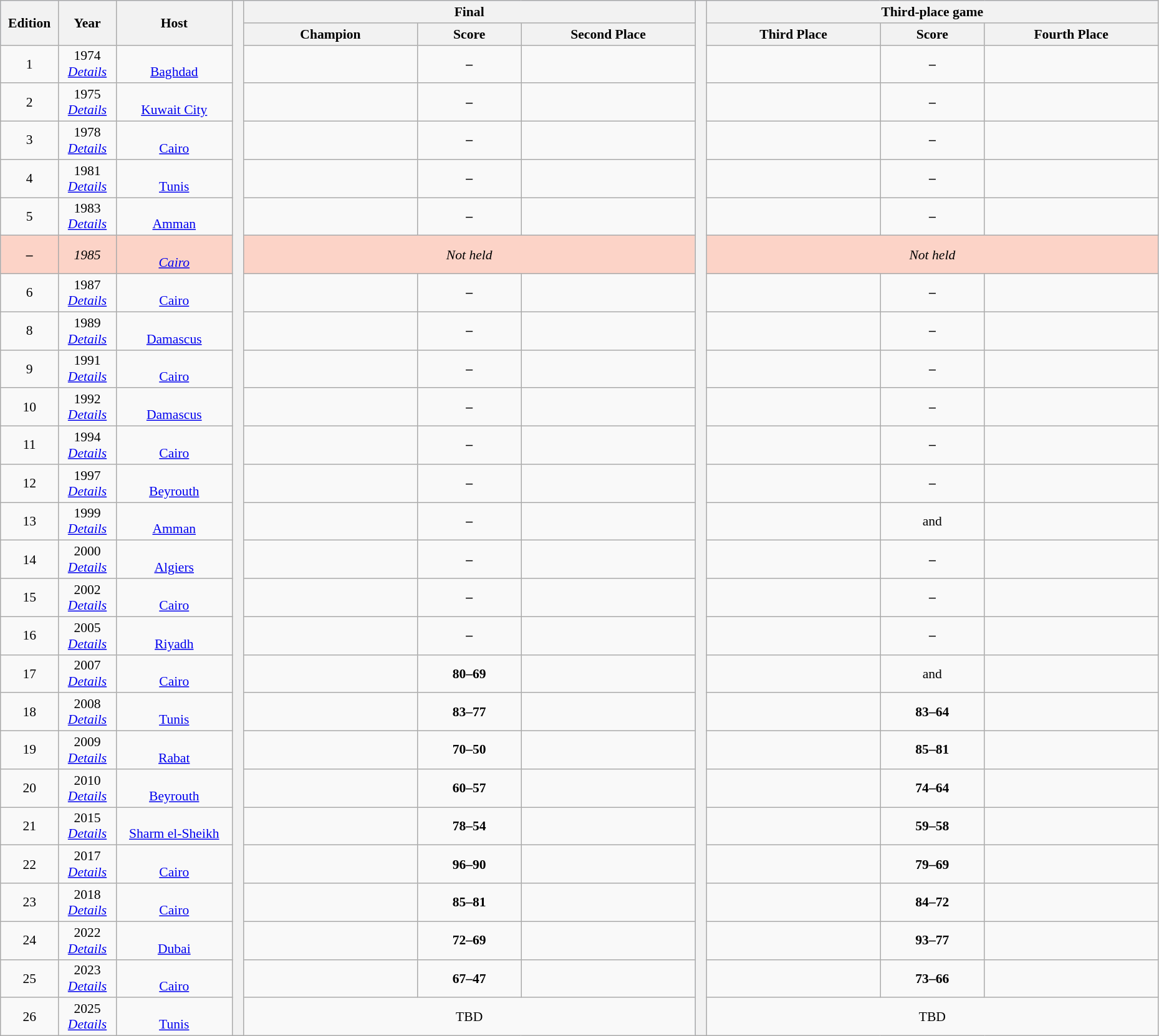<table class="wikitable" style="font-size:90%; width: 98%; text-align: center;">
<tr bgcolor=#C1D8FF>
<th rowspan="2">Edition</th>
<th rowspan="2" width="5%">Year</th>
<th rowspan=2 width=10%>Host</th>
<th rowspan="28" width="1%" bgcolor="ffffff"></th>
<th colspan=3>Final</th>
<th rowspan="28" width="1%" bgcolor="ffffff"></th>
<th colspan=3>Third-place game</th>
</tr>
<tr bgcolor=#EFEFEF>
<th width=15%>Champion</th>
<th width=9%>Score</th>
<th width=15%>Second Place</th>
<th width=15%>Third Place</th>
<th width=9%>Score</th>
<th width=15%>Fourth Place</th>
</tr>
<tr>
<td>1</td>
<td>1974<br><em><a href='#'>Details</a></em></td>
<td><br><a href='#'>Baghdad</a></td>
<td><strong></strong></td>
<td><strong> – </strong></td>
<td></td>
<td></td>
<td><strong> – </strong></td>
<td></td>
</tr>
<tr>
<td>2</td>
<td>1975<br><em><a href='#'>Details</a></em></td>
<td><br><a href='#'>Kuwait City</a></td>
<td><strong></strong></td>
<td><strong> – </strong></td>
<td></td>
<td></td>
<td><strong> – </strong></td>
<td></td>
</tr>
<tr>
<td>3</td>
<td>1978<br><em><a href='#'>Details</a></em></td>
<td><br><a href='#'>Cairo</a></td>
<td><strong></strong></td>
<td><strong> – </strong></td>
<td></td>
<td></td>
<td><strong> – </strong></td>
<td></td>
</tr>
<tr>
<td>4</td>
<td>1981<br><em><a href='#'>Details</a></em></td>
<td><br><a href='#'>Tunis</a></td>
<td><strong></strong></td>
<td><strong> – </strong></td>
<td></td>
<td></td>
<td><strong> – </strong></td>
<td></td>
</tr>
<tr>
<td>5</td>
<td>1983<br><em><a href='#'>Details</a></em></td>
<td><br><a href='#'>Amman</a></td>
<td><strong></strong></td>
<td><strong> – </strong></td>
<td></td>
<td></td>
<td><strong> – </strong></td>
<td></td>
</tr>
<tr bgcolor=#fcd3c7>
<td><strong> – </strong></td>
<td><em>1985</em></td>
<td><br><em><a href='#'>Cairo</a></em></td>
<td colspan=3><em>Not held</em></td>
<td colspan=3><em>Not held</em></td>
</tr>
<tr>
<td>6</td>
<td>1987<br><em><a href='#'>Details</a></em></td>
<td><br><a href='#'>Cairo</a></td>
<td><strong></strong></td>
<td><strong> – </strong></td>
<td></td>
<td></td>
<td><strong> – </strong></td>
<td></td>
</tr>
<tr>
<td>8</td>
<td>1989<br><em><a href='#'>Details</a></em></td>
<td><br><a href='#'>Damascus</a></td>
<td><strong></strong></td>
<td><strong> – </strong></td>
<td></td>
<td></td>
<td><strong> – </strong></td>
<td><br> </td>
</tr>
<tr>
<td>9</td>
<td>1991<br><em><a href='#'>Details</a></em></td>
<td><br><a href='#'>Cairo</a></td>
<td><strong></strong></td>
<td><strong> – </strong></td>
<td></td>
<td></td>
<td><strong> – </strong></td>
<td></td>
</tr>
<tr>
<td>10</td>
<td>1992<br><em><a href='#'>Details</a></em></td>
<td><br><a href='#'>Damascus</a></td>
<td><strong></strong></td>
<td><strong> – </strong></td>
<td></td>
<td></td>
<td><strong> – </strong></td>
<td></td>
</tr>
<tr>
<td>11</td>
<td>1994<br><em><a href='#'>Details</a></em></td>
<td><br><a href='#'>Cairo</a></td>
<td><strong></strong></td>
<td><strong> – </strong></td>
<td></td>
<td></td>
<td><strong> – </strong></td>
<td></td>
</tr>
<tr>
<td>12</td>
<td>1997<br><em><a href='#'>Details</a></em></td>
<td><br><a href='#'>Beyrouth</a></td>
<td><strong></strong></td>
<td><strong> – </strong></td>
<td></td>
<td></td>
<td><strong> – </strong></td>
<td></td>
</tr>
<tr>
<td>13</td>
<td>1999<br><em><a href='#'>Details</a></em></td>
<td><br><a href='#'>Amman</a></td>
<td><strong></strong></td>
<td><strong> – </strong></td>
<td></td>
<td></td>
<td>and</td>
<td></td>
</tr>
<tr>
<td>14</td>
<td>2000<br><em><a href='#'>Details</a></em></td>
<td><br><a href='#'>Algiers</a></td>
<td><strong></strong></td>
<td><strong> – </strong></td>
<td></td>
<td></td>
<td><strong> – </strong></td>
<td><br> </td>
</tr>
<tr>
<td>15</td>
<td>2002<br><em><a href='#'>Details</a></em></td>
<td><br><a href='#'>Cairo</a></td>
<td><strong></strong></td>
<td><strong> – </strong></td>
<td></td>
<td></td>
<td><strong> – </strong></td>
<td></td>
</tr>
<tr>
<td>16</td>
<td>2005<br><em><a href='#'>Details</a></em></td>
<td><br><a href='#'>Riyadh</a></td>
<td><strong></strong></td>
<td><strong> – </strong></td>
<td></td>
<td></td>
<td><strong> – </strong></td>
<td><br> </td>
</tr>
<tr>
<td>17</td>
<td>2007<br><em><a href='#'>Details</a></em></td>
<td><br><a href='#'>Cairo</a></td>
<td><strong></strong></td>
<td><strong>80–69</strong></td>
<td></td>
<td></td>
<td>and</td>
<td><br> </td>
</tr>
<tr>
<td>18</td>
<td>2008<br><em><a href='#'>Details</a></em></td>
<td><br><a href='#'>Tunis</a></td>
<td><strong></strong></td>
<td><strong>83–77</strong></td>
<td></td>
<td></td>
<td><strong>83–64</strong></td>
<td></td>
</tr>
<tr>
<td>19</td>
<td>2009<br><em><a href='#'>Details</a></em></td>
<td><br><a href='#'>Rabat</a></td>
<td><strong></strong></td>
<td><strong>70–50</strong></td>
<td></td>
<td></td>
<td><strong>85–81</strong></td>
<td></td>
</tr>
<tr>
<td>20</td>
<td>2010<br><em><a href='#'>Details</a></em></td>
<td><br><a href='#'>Beyrouth</a></td>
<td><strong></strong></td>
<td><strong>60–57</strong></td>
<td></td>
<td></td>
<td><strong>74–64</strong></td>
<td></td>
</tr>
<tr>
<td>21</td>
<td>2015<br><em><a href='#'>Details</a></em></td>
<td><br><a href='#'>Sharm el-Sheikh</a></td>
<td><strong></strong></td>
<td><strong>78–54</strong></td>
<td></td>
<td></td>
<td><strong>59–58</strong></td>
<td></td>
</tr>
<tr>
<td>22</td>
<td>2017<br><em><a href='#'>Details</a></em></td>
<td><br><a href='#'>Cairo</a></td>
<td><strong></strong></td>
<td><strong>96–90</strong></td>
<td></td>
<td></td>
<td><strong>79–69</strong></td>
<td></td>
</tr>
<tr>
<td>23</td>
<td>2018<br><em><a href='#'>Details</a></em></td>
<td><br><a href='#'>Cairo</a></td>
<td><strong></strong></td>
<td><strong>85–81</strong></td>
<td></td>
<td></td>
<td><strong>84–72</strong></td>
<td></td>
</tr>
<tr>
<td>24</td>
<td>2022<br><em><a href='#'>Details</a></em></td>
<td><br><a href='#'>Dubai</a></td>
<td><strong></strong></td>
<td><strong>72–69</strong></td>
<td></td>
<td></td>
<td><strong>93–77</strong></td>
<td></td>
</tr>
<tr>
<td>25</td>
<td>2023<br><em><a href='#'>Details</a></em></td>
<td><br><a href='#'>Cairo</a></td>
<td><strong></strong></td>
<td><strong>67–47</strong></td>
<td></td>
<td></td>
<td><strong>73–66</strong></td>
<td></td>
</tr>
<tr>
<td>26</td>
<td>2025<br><em><a href='#'>Details</a></em></td>
<td><br><a href='#'>Tunis</a></td>
<td colspan="3">TBD</td>
<td colspan="3">TBD</td>
</tr>
</table>
